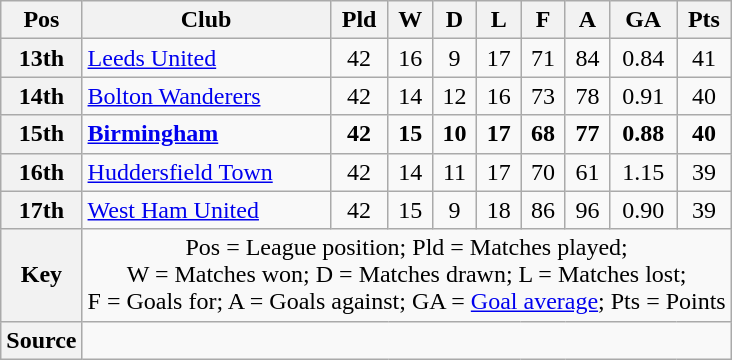<table class="wikitable" style="text-align:center">
<tr>
<th scope="col">Pos</th>
<th scope="col">Club</th>
<th scope="col">Pld</th>
<th scope="col">W</th>
<th scope="col">D</th>
<th scope="col">L</th>
<th scope="col">F</th>
<th scope="col">A</th>
<th scope="col">GA</th>
<th scope="col">Pts</th>
</tr>
<tr>
<th scope="row">13th</th>
<td align="left"><a href='#'>Leeds United</a></td>
<td>42</td>
<td>16</td>
<td>9</td>
<td>17</td>
<td>71</td>
<td>84</td>
<td>0.84</td>
<td>41</td>
</tr>
<tr>
<th scope="row">14th</th>
<td align="left"><a href='#'>Bolton Wanderers</a></td>
<td>42</td>
<td>14</td>
<td>12</td>
<td>16</td>
<td>73</td>
<td>78</td>
<td>0.91</td>
<td>40</td>
</tr>
<tr style="font-weight:bold">
<th scope="row">15th</th>
<td align="left"><a href='#'>Birmingham</a></td>
<td>42</td>
<td>15</td>
<td>10</td>
<td>17</td>
<td>68</td>
<td>77</td>
<td>0.88</td>
<td>40</td>
</tr>
<tr>
<th scope="row">16th</th>
<td align="left"><a href='#'>Huddersfield Town</a></td>
<td>42</td>
<td>14</td>
<td>11</td>
<td>17</td>
<td>70</td>
<td>61</td>
<td>1.15</td>
<td>39</td>
</tr>
<tr>
<th scope="row">17th</th>
<td align="left"><a href='#'>West Ham United</a></td>
<td>42</td>
<td>15</td>
<td>9</td>
<td>18</td>
<td>86</td>
<td>96</td>
<td>0.90</td>
<td>39</td>
</tr>
<tr>
<th scope="row">Key</th>
<td colspan="9">Pos = League position; Pld = Matches played;<br>W = Matches won; D = Matches drawn; L = Matches lost;<br>F = Goals for; A = Goals against; GA = <a href='#'>Goal average</a>; Pts = Points</td>
</tr>
<tr>
<th scope="row">Source</th>
<td colspan="9"></td>
</tr>
</table>
